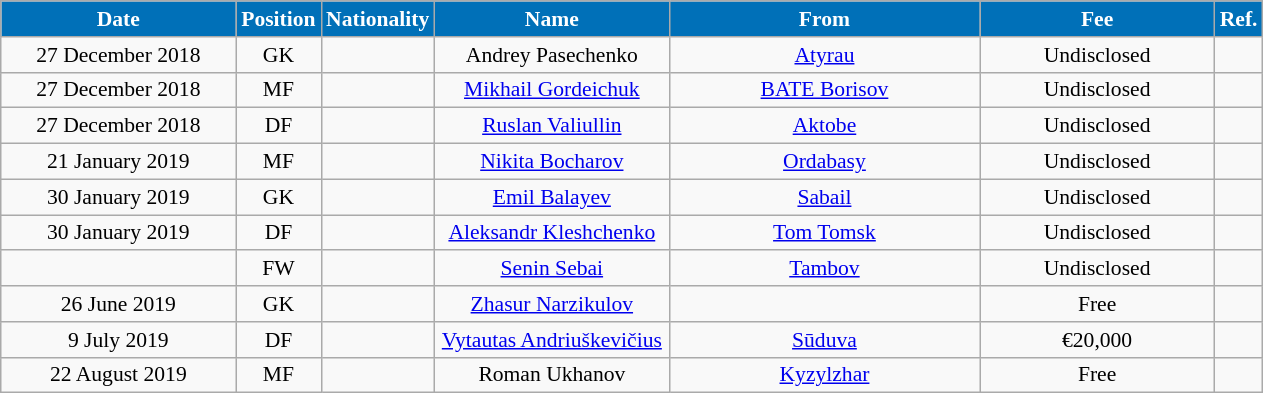<table class="wikitable"  style="text-align:center; font-size:90%; ">
<tr>
<th style="background:#0070B8; color:#FFFFFF; width:150px;">Date</th>
<th style="background:#0070B8; color:#FFFFFF; width:50px;">Position</th>
<th style="background:#0070B8; color:#FFFFFF; width:50px;">Nationality</th>
<th style="background:#0070B8; color:#FFFFFF; width:150px;">Name</th>
<th style="background:#0070B8; color:#FFFFFF; width:200px;">From</th>
<th style="background:#0070B8; color:#FFFFFF; width:150px;">Fee</th>
<th style="background:#0070B8; color:#FFFFFF; width:25px;">Ref.</th>
</tr>
<tr>
<td>27 December 2018</td>
<td>GK</td>
<td></td>
<td>Andrey Pasechenko</td>
<td><a href='#'>Atyrau</a></td>
<td>Undisclosed</td>
<td></td>
</tr>
<tr>
<td>27 December 2018</td>
<td>MF</td>
<td></td>
<td><a href='#'>Mikhail Gordeichuk</a></td>
<td><a href='#'>BATE Borisov</a></td>
<td>Undisclosed</td>
<td></td>
</tr>
<tr>
<td>27 December 2018</td>
<td>DF</td>
<td></td>
<td><a href='#'>Ruslan Valiullin</a></td>
<td><a href='#'>Aktobe</a></td>
<td>Undisclosed</td>
<td></td>
</tr>
<tr>
<td>21 January 2019</td>
<td>MF</td>
<td></td>
<td><a href='#'>Nikita Bocharov</a></td>
<td><a href='#'>Ordabasy</a></td>
<td>Undisclosed</td>
<td></td>
</tr>
<tr>
<td>30 January 2019</td>
<td>GK</td>
<td></td>
<td><a href='#'>Emil Balayev</a></td>
<td><a href='#'>Sabail</a></td>
<td>Undisclosed</td>
<td></td>
</tr>
<tr>
<td>30 January 2019</td>
<td>DF</td>
<td></td>
<td><a href='#'>Aleksandr Kleshchenko</a></td>
<td><a href='#'>Tom Tomsk</a></td>
<td>Undisclosed</td>
<td></td>
</tr>
<tr>
<td></td>
<td>FW</td>
<td></td>
<td><a href='#'>Senin Sebai</a></td>
<td><a href='#'>Tambov</a></td>
<td>Undisclosed</td>
<td></td>
</tr>
<tr>
<td>26 June 2019</td>
<td>GK</td>
<td></td>
<td><a href='#'>Zhasur Narzikulov</a></td>
<td></td>
<td>Free</td>
<td></td>
</tr>
<tr>
<td>9 July 2019</td>
<td>DF</td>
<td></td>
<td><a href='#'>Vytautas Andriuškevičius</a></td>
<td><a href='#'>Sūduva</a></td>
<td>€20,000</td>
<td></td>
</tr>
<tr>
<td>22 August 2019</td>
<td>MF</td>
<td></td>
<td>Roman Ukhanov</td>
<td><a href='#'>Kyzylzhar</a></td>
<td>Free</td>
<td></td>
</tr>
</table>
